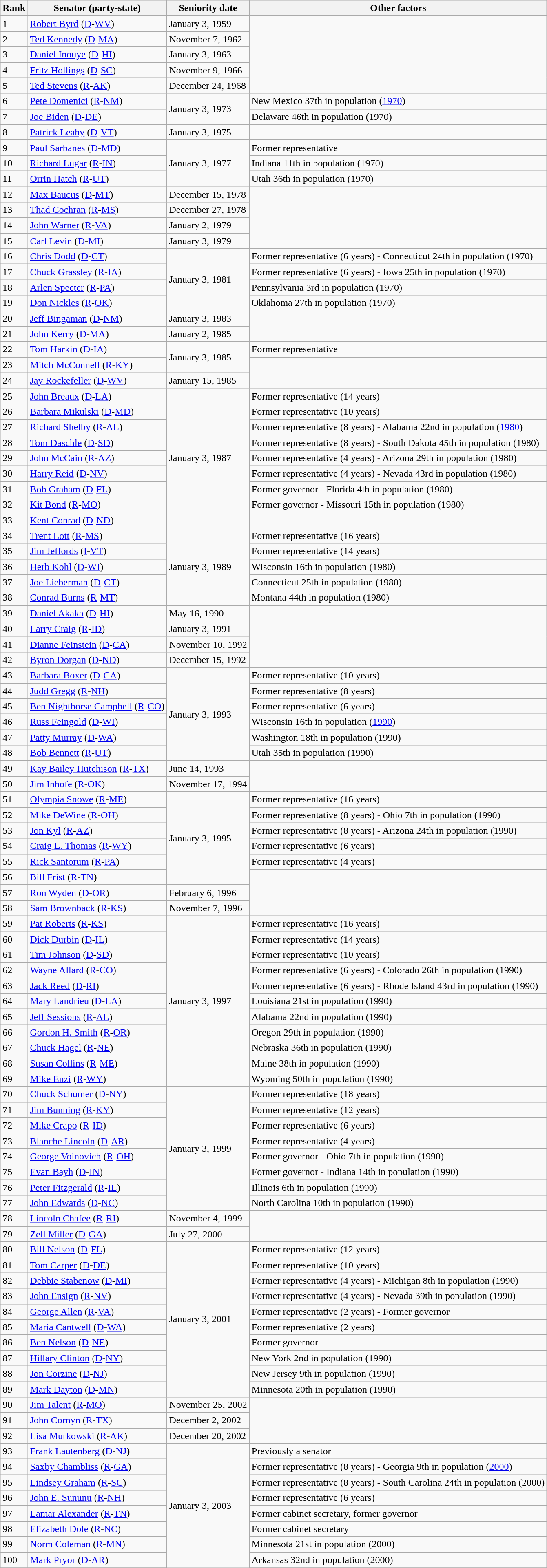<table class=wikitable>
<tr valign=bottom>
<th>Rank</th>
<th>Senator (party-state)</th>
<th>Seniority date</th>
<th>Other factors</th>
</tr>
<tr>
<td>1</td>
<td><a href='#'>Robert Byrd</a> (<a href='#'>D</a>-<a href='#'>WV</a>)</td>
<td>January 3, 1959</td>
<td rowspan=5> </td>
</tr>
<tr>
<td>2</td>
<td><a href='#'>Ted Kennedy</a> (<a href='#'>D</a>-<a href='#'>MA</a>)</td>
<td>November 7, 1962</td>
</tr>
<tr>
<td>3</td>
<td><a href='#'>Daniel Inouye</a> (<a href='#'>D</a>-<a href='#'>HI</a>)</td>
<td>January 3, 1963</td>
</tr>
<tr>
<td>4</td>
<td><a href='#'>Fritz Hollings</a> (<a href='#'>D</a>-<a href='#'>SC</a>)</td>
<td>November 9, 1966</td>
</tr>
<tr>
<td>5</td>
<td><a href='#'>Ted Stevens</a> (<a href='#'>R</a>-<a href='#'>AK</a>)</td>
<td>December 24, 1968</td>
</tr>
<tr>
<td>6</td>
<td><a href='#'>Pete Domenici</a> (<a href='#'>R</a>-<a href='#'>NM</a>)</td>
<td rowspan= 2>January 3, 1973</td>
<td>New Mexico 37th in population (<a href='#'>1970</a>)</td>
</tr>
<tr>
<td>7</td>
<td><a href='#'>Joe Biden</a> (<a href='#'>D</a>-<a href='#'>DE</a>)</td>
<td>Delaware 46th in population (1970)</td>
</tr>
<tr>
<td>8</td>
<td><a href='#'>Patrick Leahy</a> (<a href='#'>D</a>-<a href='#'>VT</a>)</td>
<td>January 3, 1975</td>
<td></td>
</tr>
<tr>
<td>9</td>
<td><a href='#'>Paul Sarbanes</a> (<a href='#'>D</a>-<a href='#'>MD</a>)</td>
<td rowspan=3>January 3, 1977</td>
<td>Former representative</td>
</tr>
<tr>
<td>10</td>
<td><a href='#'>Richard Lugar</a> (<a href='#'>R</a>-<a href='#'>IN</a>)</td>
<td>Indiana 11th in population (1970)</td>
</tr>
<tr>
<td>11</td>
<td><a href='#'>Orrin Hatch</a> (<a href='#'>R</a>-<a href='#'>UT</a>)</td>
<td>Utah 36th in population (1970)</td>
</tr>
<tr>
<td>12</td>
<td><a href='#'>Max Baucus</a> (<a href='#'>D</a>-<a href='#'>MT</a>)</td>
<td>December 15, 1978</td>
<td rowspan=4> </td>
</tr>
<tr>
<td>13</td>
<td><a href='#'>Thad Cochran</a> (<a href='#'>R</a>-<a href='#'>MS</a>)</td>
<td>December 27, 1978</td>
</tr>
<tr>
<td>14</td>
<td><a href='#'>John Warner</a> (<a href='#'>R</a>-<a href='#'>VA</a>)</td>
<td>January 2, 1979</td>
</tr>
<tr>
<td>15</td>
<td><a href='#'>Carl Levin</a> (<a href='#'>D</a>-<a href='#'>MI</a>)</td>
<td>January 3, 1979</td>
</tr>
<tr>
<td>16</td>
<td><a href='#'>Chris Dodd</a> (<a href='#'>D</a>-<a href='#'>CT</a>)</td>
<td rowspan=4>January 3, 1981</td>
<td>Former representative (6 years) - Connecticut 24th in population (1970)</td>
</tr>
<tr>
<td>17</td>
<td><a href='#'>Chuck Grassley</a> (<a href='#'>R</a>-<a href='#'>IA</a>)</td>
<td>Former representative (6 years) - Iowa 25th in population (1970)</td>
</tr>
<tr>
<td>18</td>
<td><a href='#'>Arlen Specter</a> (<a href='#'>R</a>-<a href='#'>PA</a>)</td>
<td>Pennsylvania 3rd in population (1970)</td>
</tr>
<tr>
<td>19</td>
<td><a href='#'>Don Nickles</a> (<a href='#'>R</a>-<a href='#'>OK</a>)</td>
<td>Oklahoma 27th in population (1970)</td>
</tr>
<tr>
<td>20</td>
<td><a href='#'>Jeff Bingaman</a> (<a href='#'>D</a>-<a href='#'>NM</a>)</td>
<td>January 3, 1983</td>
<td rowspan=2></td>
</tr>
<tr>
<td>21</td>
<td><a href='#'>John Kerry</a> (<a href='#'>D</a>-<a href='#'>MA</a>)</td>
<td>January 2, 1985</td>
</tr>
<tr>
<td>22</td>
<td><a href='#'>Tom Harkin</a> (<a href='#'>D</a>-<a href='#'>IA</a>)</td>
<td rowspan=2>January 3, 1985</td>
<td>Former representative</td>
</tr>
<tr>
<td>23</td>
<td><a href='#'>Mitch McConnell</a> (<a href='#'>R</a>-<a href='#'>KY</a>)</td>
<td rowspan=2> </td>
</tr>
<tr>
<td>24</td>
<td><a href='#'>Jay Rockefeller</a> (<a href='#'>D</a>-<a href='#'>WV</a>)</td>
<td>January 15, 1985</td>
</tr>
<tr>
<td>25</td>
<td><a href='#'>John Breaux</a> (<a href='#'>D</a>-<a href='#'>LA</a>)</td>
<td rowspan=9>January 3, 1987</td>
<td>Former representative (14 years)</td>
</tr>
<tr>
<td>26</td>
<td><a href='#'>Barbara Mikulski</a> (<a href='#'>D</a>-<a href='#'>MD</a>)</td>
<td>Former representative (10 years)</td>
</tr>
<tr>
<td>27</td>
<td><a href='#'>Richard Shelby</a> (<a href='#'>R</a>-<a href='#'>AL</a>)</td>
<td>Former representative (8 years) - Alabama 22nd in population (<a href='#'>1980</a>)</td>
</tr>
<tr>
<td>28</td>
<td><a href='#'>Tom Daschle</a> (<a href='#'>D</a>-<a href='#'>SD</a>)</td>
<td>Former representative (8 years) - South Dakota 45th in population (1980)</td>
</tr>
<tr>
<td>29</td>
<td><a href='#'>John McCain</a> (<a href='#'>R</a>-<a href='#'>AZ</a>)</td>
<td>Former representative (4 years) - Arizona 29th in population (1980)</td>
</tr>
<tr>
<td>30</td>
<td><a href='#'>Harry Reid</a> (<a href='#'>D</a>-<a href='#'>NV</a>)</td>
<td>Former representative (4 years) - Nevada 43rd in population (1980)</td>
</tr>
<tr>
<td>31</td>
<td><a href='#'>Bob Graham</a> (<a href='#'>D</a>-<a href='#'>FL</a>)</td>
<td>Former governor - Florida 4th in population (1980)</td>
</tr>
<tr>
<td>32</td>
<td><a href='#'>Kit Bond</a> (<a href='#'>R</a>-<a href='#'>MO</a>)</td>
<td>Former governor - Missouri 15th in population (1980)</td>
</tr>
<tr>
<td>33</td>
<td><a href='#'>Kent Conrad</a> (<a href='#'>D</a>-<a href='#'>ND</a>)</td>
<td></td>
</tr>
<tr>
<td>34</td>
<td><a href='#'>Trent Lott</a> (<a href='#'>R</a>-<a href='#'>MS</a>)</td>
<td rowspan=5>January 3, 1989</td>
<td>Former representative (16 years)</td>
</tr>
<tr>
<td>35</td>
<td><a href='#'>Jim Jeffords</a> (<a href='#'>I</a>-<a href='#'>VT</a>)</td>
<td>Former representative (14 years)</td>
</tr>
<tr>
<td>36</td>
<td><a href='#'>Herb Kohl</a> (<a href='#'>D</a>-<a href='#'>WI</a>)</td>
<td>Wisconsin 16th in population (1980)</td>
</tr>
<tr>
<td>37</td>
<td><a href='#'>Joe Lieberman</a> (<a href='#'>D</a>-<a href='#'>CT</a>)</td>
<td>Connecticut 25th in population (1980)</td>
</tr>
<tr>
<td>38</td>
<td><a href='#'>Conrad Burns</a> (<a href='#'>R</a>-<a href='#'>MT</a>)</td>
<td>Montana 44th in population (1980)</td>
</tr>
<tr>
<td>39</td>
<td><a href='#'>Daniel Akaka</a> (<a href='#'>D</a>-<a href='#'>HI</a>)</td>
<td>May 16, 1990</td>
<td rowspan=4></td>
</tr>
<tr>
<td>40</td>
<td><a href='#'>Larry Craig</a> (<a href='#'>R</a>-<a href='#'>ID</a>)</td>
<td>January 3, 1991</td>
</tr>
<tr>
<td>41</td>
<td><a href='#'>Dianne Feinstein</a> (<a href='#'>D</a>-<a href='#'>CA</a>)</td>
<td>November 10, 1992</td>
</tr>
<tr>
<td>42</td>
<td><a href='#'>Byron Dorgan</a> (<a href='#'>D</a>-<a href='#'>ND</a>)</td>
<td>December 15, 1992</td>
</tr>
<tr>
<td>43</td>
<td><a href='#'>Barbara Boxer</a> (<a href='#'>D</a>-<a href='#'>CA</a>)</td>
<td rowspan=6>January 3, 1993</td>
<td>Former representative (10 years)</td>
</tr>
<tr>
<td>44</td>
<td><a href='#'>Judd Gregg</a> (<a href='#'>R</a>-<a href='#'>NH</a>)</td>
<td>Former representative (8 years)</td>
</tr>
<tr>
<td>45</td>
<td><a href='#'>Ben Nighthorse Campbell</a> (<a href='#'>R</a>-<a href='#'>CO</a>)</td>
<td>Former representative (6 years)</td>
</tr>
<tr>
<td>46</td>
<td><a href='#'>Russ Feingold</a> (<a href='#'>D</a>-<a href='#'>WI</a>)</td>
<td>Wisconsin 16th in population (<a href='#'>1990</a>)</td>
</tr>
<tr>
<td>47</td>
<td><a href='#'>Patty Murray</a> (<a href='#'>D</a>-<a href='#'>WA</a>)</td>
<td>Washington 18th in population (1990)</td>
</tr>
<tr>
<td>48</td>
<td><a href='#'>Bob Bennett</a> (<a href='#'>R</a>-<a href='#'>UT</a>)</td>
<td>Utah 35th in population (1990)</td>
</tr>
<tr>
<td>49</td>
<td><a href='#'>Kay Bailey Hutchison</a> (<a href='#'>R</a>-<a href='#'>TX</a>)</td>
<td>June 14, 1993</td>
<td rowspan=2></td>
</tr>
<tr>
<td>50</td>
<td><a href='#'>Jim Inhofe</a> (<a href='#'>R</a>-<a href='#'>OK</a>)</td>
<td>November 17, 1994</td>
</tr>
<tr>
<td>51</td>
<td><a href='#'>Olympia Snowe</a> (<a href='#'>R</a>-<a href='#'>ME</a>)</td>
<td rowspan=6>January 3, 1995</td>
<td>Former representative (16 years)</td>
</tr>
<tr>
<td>52</td>
<td><a href='#'>Mike DeWine</a> (<a href='#'>R</a>-<a href='#'>OH</a>)</td>
<td>Former representative (8 years) - Ohio 7th in population (1990)</td>
</tr>
<tr>
<td>53</td>
<td><a href='#'>Jon Kyl</a> (<a href='#'>R</a>-<a href='#'>AZ</a>)</td>
<td>Former representative (8 years) - Arizona 24th in population (1990)</td>
</tr>
<tr>
<td>54</td>
<td><a href='#'>Craig L. Thomas</a> (<a href='#'>R</a>-<a href='#'>WY</a>)</td>
<td>Former representative (6 years)</td>
</tr>
<tr>
<td>55</td>
<td><a href='#'>Rick Santorum</a> (<a href='#'>R</a>-<a href='#'>PA</a>)</td>
<td>Former representative (4 years)</td>
</tr>
<tr>
<td>56</td>
<td><a href='#'>Bill Frist</a> (<a href='#'>R</a>-<a href='#'>TN</a>)</td>
<td rowspan=3></td>
</tr>
<tr>
<td>57</td>
<td><a href='#'>Ron Wyden</a> (<a href='#'>D</a>-<a href='#'>OR</a>)</td>
<td>February 6, 1996</td>
</tr>
<tr>
<td>58</td>
<td><a href='#'>Sam Brownback</a> (<a href='#'>R</a>-<a href='#'>KS</a>)</td>
<td>November 7, 1996</td>
</tr>
<tr>
<td>59</td>
<td><a href='#'>Pat Roberts</a> (<a href='#'>R</a>-<a href='#'>KS</a>)</td>
<td rowspan=11>January 3, 1997</td>
<td>Former representative (16 years)</td>
</tr>
<tr>
<td>60</td>
<td><a href='#'>Dick Durbin</a> (<a href='#'>D</a>-<a href='#'>IL</a>)</td>
<td>Former representative (14 years)</td>
</tr>
<tr>
<td>61</td>
<td><a href='#'>Tim Johnson</a> (<a href='#'>D</a>-<a href='#'>SD</a>)</td>
<td>Former representative (10 years)</td>
</tr>
<tr>
<td>62</td>
<td><a href='#'>Wayne Allard</a> (<a href='#'>R</a>-<a href='#'>CO</a>)</td>
<td>Former representative (6 years) - Colorado 26th in population (1990)</td>
</tr>
<tr>
<td>63</td>
<td><a href='#'>Jack Reed</a> (<a href='#'>D</a>-<a href='#'>RI</a>)</td>
<td>Former representative (6 years) - Rhode Island 43rd in population (1990)</td>
</tr>
<tr>
<td>64</td>
<td><a href='#'>Mary Landrieu</a> (<a href='#'>D</a>-<a href='#'>LA</a>)</td>
<td>Louisiana 21st in population (1990)</td>
</tr>
<tr>
<td>65</td>
<td><a href='#'>Jeff Sessions</a> (<a href='#'>R</a>-<a href='#'>AL</a>)</td>
<td>Alabama 22nd in population (1990)</td>
</tr>
<tr>
<td>66</td>
<td><a href='#'>Gordon H. Smith</a> (<a href='#'>R</a>-<a href='#'>OR</a>)</td>
<td>Oregon 29th in population (1990)</td>
</tr>
<tr>
<td>67</td>
<td><a href='#'>Chuck Hagel</a> (<a href='#'>R</a>-<a href='#'>NE</a>)</td>
<td>Nebraska 36th in population (1990)</td>
</tr>
<tr>
<td>68</td>
<td><a href='#'>Susan Collins</a> (<a href='#'>R</a>-<a href='#'>ME</a>)</td>
<td>Maine 38th in population (1990)</td>
</tr>
<tr>
<td>69</td>
<td><a href='#'>Mike Enzi</a> (<a href='#'>R</a>-<a href='#'>WY</a>)</td>
<td>Wyoming 50th in population (1990)</td>
</tr>
<tr>
<td>70</td>
<td><a href='#'>Chuck Schumer</a> (<a href='#'>D</a>-<a href='#'>NY</a>)</td>
<td rowspan=8>January 3, 1999</td>
<td>Former representative (18 years)</td>
</tr>
<tr>
<td>71</td>
<td><a href='#'>Jim Bunning</a> (<a href='#'>R</a>-<a href='#'>KY</a>)</td>
<td>Former representative (12 years)</td>
</tr>
<tr>
<td>72</td>
<td><a href='#'>Mike Crapo</a> (<a href='#'>R</a>-<a href='#'>ID</a>)</td>
<td>Former representative (6 years)</td>
</tr>
<tr>
<td>73</td>
<td><a href='#'>Blanche Lincoln</a> (<a href='#'>D</a>-<a href='#'>AR</a>)</td>
<td>Former representative (4 years)</td>
</tr>
<tr>
<td>74</td>
<td><a href='#'>George Voinovich</a> (<a href='#'>R</a>-<a href='#'>OH</a>)</td>
<td>Former governor - Ohio 7th in population (1990)</td>
</tr>
<tr>
<td>75</td>
<td><a href='#'>Evan Bayh</a> (<a href='#'>D</a>-<a href='#'>IN</a>)</td>
<td>Former governor - Indiana 14th in population (1990)</td>
</tr>
<tr>
<td>76</td>
<td><a href='#'>Peter Fitzgerald</a> (<a href='#'>R</a>-<a href='#'>IL</a>)</td>
<td>Illinois 6th in population (1990)</td>
</tr>
<tr>
<td>77</td>
<td><a href='#'>John Edwards</a> (<a href='#'>D</a>-<a href='#'>NC</a>)</td>
<td>North Carolina 10th in population (1990)</td>
</tr>
<tr>
<td>78</td>
<td><a href='#'>Lincoln Chafee</a> (<a href='#'>R</a>-<a href='#'>RI</a>)</td>
<td>November 4, 1999</td>
<td rowspan=2></td>
</tr>
<tr>
<td>79</td>
<td><a href='#'>Zell Miller</a> (<a href='#'>D</a>-<a href='#'>GA</a>)</td>
<td>July 27, 2000</td>
</tr>
<tr>
<td>80</td>
<td><a href='#'>Bill Nelson</a> (<a href='#'>D</a>-<a href='#'>FL</a>)</td>
<td rowspan=10>January 3, 2001</td>
<td>Former representative (12 years)</td>
</tr>
<tr>
<td>81</td>
<td><a href='#'>Tom Carper</a> (<a href='#'>D</a>-<a href='#'>DE</a>)</td>
<td>Former representative (10 years)</td>
</tr>
<tr>
<td>82</td>
<td><a href='#'>Debbie Stabenow</a> (<a href='#'>D</a>-<a href='#'>MI</a>)</td>
<td>Former representative (4 years) - Michigan 8th in population (1990)</td>
</tr>
<tr>
<td>83</td>
<td><a href='#'>John Ensign</a> (<a href='#'>R</a>-<a href='#'>NV</a>)</td>
<td>Former representative (4 years) - Nevada 39th in population (1990)</td>
</tr>
<tr>
<td>84</td>
<td><a href='#'>George Allen</a> (<a href='#'>R</a>-<a href='#'>VA</a>)</td>
<td>Former representative (2 years) - Former governor</td>
</tr>
<tr>
<td>85</td>
<td><a href='#'>Maria Cantwell</a> (<a href='#'>D</a>-<a href='#'>WA</a>)</td>
<td>Former representative (2 years)</td>
</tr>
<tr>
<td>86</td>
<td><a href='#'>Ben Nelson</a> (<a href='#'>D</a>-<a href='#'>NE</a>)</td>
<td>Former governor</td>
</tr>
<tr>
<td>87</td>
<td><a href='#'>Hillary Clinton</a> (<a href='#'>D</a>-<a href='#'>NY</a>)</td>
<td>New York 2nd in population (1990)</td>
</tr>
<tr>
<td>88</td>
<td><a href='#'>Jon Corzine</a> (<a href='#'>D</a>-<a href='#'>NJ</a>)</td>
<td>New Jersey 9th in population (1990)</td>
</tr>
<tr>
<td>89</td>
<td><a href='#'>Mark Dayton</a> (<a href='#'>D</a>-<a href='#'>MN</a>)</td>
<td>Minnesota 20th in population (1990)</td>
</tr>
<tr>
<td>90</td>
<td><a href='#'>Jim Talent</a> (<a href='#'>R</a>-<a href='#'>MO</a>)</td>
<td>November 25, 2002</td>
<td rowspan=3></td>
</tr>
<tr>
<td>91</td>
<td><a href='#'>John Cornyn</a> (<a href='#'>R</a>-<a href='#'>TX</a>)</td>
<td>December 2, 2002</td>
</tr>
<tr>
<td>92</td>
<td><a href='#'>Lisa Murkowski</a> (<a href='#'>R</a>-<a href='#'>AK</a>)</td>
<td>December 20, 2002</td>
</tr>
<tr>
<td>93</td>
<td><a href='#'>Frank Lautenberg</a> (<a href='#'>D</a>-<a href='#'>NJ</a>)</td>
<td rowspan=9>January 3, 2003</td>
<td>Previously a senator</td>
</tr>
<tr>
<td>94</td>
<td><a href='#'>Saxby Chambliss</a> (<a href='#'>R</a>-<a href='#'>GA</a>)</td>
<td>Former representative (8 years) - Georgia 9th in population (<a href='#'>2000</a>)</td>
</tr>
<tr>
<td>95</td>
<td><a href='#'>Lindsey Graham</a> (<a href='#'>R</a>-<a href='#'>SC</a>)</td>
<td>Former representative (8 years) - South Carolina 24th in population (2000)</td>
</tr>
<tr>
<td>96</td>
<td><a href='#'>John E. Sununu</a> (<a href='#'>R</a>-<a href='#'>NH</a>)</td>
<td>Former representative (6 years)</td>
</tr>
<tr>
<td>97</td>
<td><a href='#'>Lamar Alexander</a> (<a href='#'>R</a>-<a href='#'>TN</a>)</td>
<td>Former cabinet secretary, former governor</td>
</tr>
<tr>
<td>98</td>
<td><a href='#'>Elizabeth Dole</a> (<a href='#'>R</a>-<a href='#'>NC</a>)</td>
<td>Former cabinet secretary</td>
</tr>
<tr>
<td>99</td>
<td><a href='#'>Norm Coleman</a> (<a href='#'>R</a>-<a href='#'>MN</a>)</td>
<td>Minnesota 21st in population (2000)</td>
</tr>
<tr>
<td>100</td>
<td><a href='#'>Mark Pryor</a> (<a href='#'>D</a>-<a href='#'>AR</a>)</td>
<td>Arkansas 32nd in population (2000)</td>
</tr>
<tr>
</tr>
</table>
